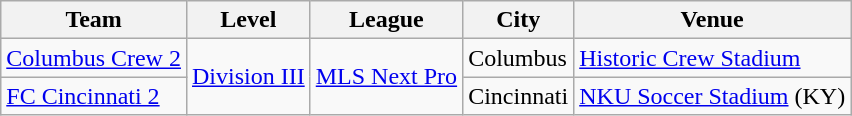<table class="wikitable">
<tr>
<th>Team</th>
<th>Level</th>
<th>League</th>
<th>City</th>
<th>Venue</th>
</tr>
<tr>
<td><a href='#'>Columbus Crew 2</a></td>
<td rowspan="2"><a href='#'>Division III</a></td>
<td rowspan="2"><a href='#'>MLS Next Pro</a></td>
<td>Columbus</td>
<td><a href='#'>Historic Crew Stadium</a></td>
</tr>
<tr>
<td><a href='#'>FC Cincinnati 2</a></td>
<td>Cincinnati</td>
<td><a href='#'>NKU Soccer Stadium</a> (KY)</td>
</tr>
</table>
